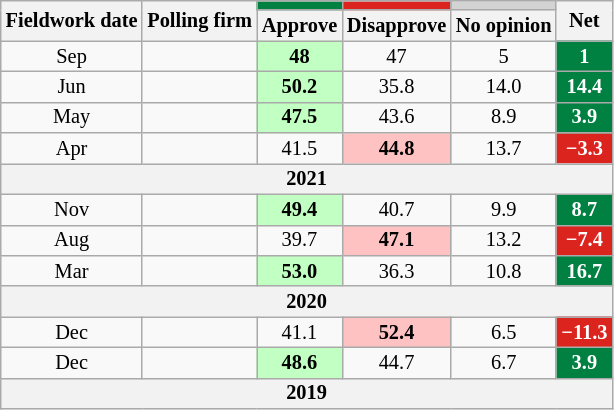<table class="wikitable mw-collapsible" style="text-align:center; font-size:85%; line-height:14px;">
<tr>
<th rowspan="2">Fieldwork date</th>
<th rowspan="2">Polling firm</th>
<th style="background: #008142;"></th>
<th style="background: #DC241F;"></th>
<th style="background: lightgrey;"></th>
<th rowspan="2">Net</th>
</tr>
<tr>
<th>Approve</th>
<th>Disapprove</th>
<th>No opinion</th>
</tr>
<tr>
<td>Sep</td>
<td></td>
<td style="background:#C2FFC2"><strong>48</strong></td>
<td>47</td>
<td>5</td>
<th style="background:#008142; color:white;">1</th>
</tr>
<tr>
<td>Jun</td>
<td></td>
<td style="background:#C2FFC2"><strong>50.2</strong></td>
<td>35.8</td>
<td>14.0</td>
<th style="background:#008142; color:white;">14.4</th>
</tr>
<tr>
<td>May</td>
<td></td>
<td style="background:#C2FFC2"><strong>47.5</strong></td>
<td>43.6</td>
<td>8.9</td>
<th style="background:#008142; color:white;">3.9</th>
</tr>
<tr>
<td>Apr</td>
<td></td>
<td>41.5</td>
<td style="background:#FFC2C2"><strong>44.8</strong></td>
<td>13.7</td>
<th style="background:#DC241F; color:white;">−3.3</th>
</tr>
<tr>
<th colspan="6">2021</th>
</tr>
<tr>
<td>Nov</td>
<td></td>
<td style="background:#C2FFC2"><strong>49.4</strong></td>
<td>40.7</td>
<td>9.9</td>
<th style="background:#008142; color:white;">8.7</th>
</tr>
<tr>
<td>Aug</td>
<td></td>
<td>39.7</td>
<td style="background:#FFC2C2"><strong>47.1</strong></td>
<td>13.2</td>
<th style="background:#DC241F; color:white;">−7.4</th>
</tr>
<tr>
<td>Mar</td>
<td></td>
<td style="background:#C2FFC2"><strong>53.0</strong></td>
<td>36.3</td>
<td>10.8</td>
<th style="background:#008142; color:white;">16.7</th>
</tr>
<tr>
<th colspan="6">2020</th>
</tr>
<tr>
<td>Dec</td>
<td></td>
<td>41.1</td>
<td style="background:#FFC2C2"><strong>52.4</strong></td>
<td>6.5</td>
<th style="background:#DC241F; color:white;">−11.3</th>
</tr>
<tr>
<td>Dec</td>
<td></td>
<td style="background:#C2FFC2"><strong>48.6</strong></td>
<td>44.7</td>
<td>6.7</td>
<th style="background:#008142; color:white;">3.9</th>
</tr>
<tr>
<th colspan="6">2019</th>
</tr>
</table>
